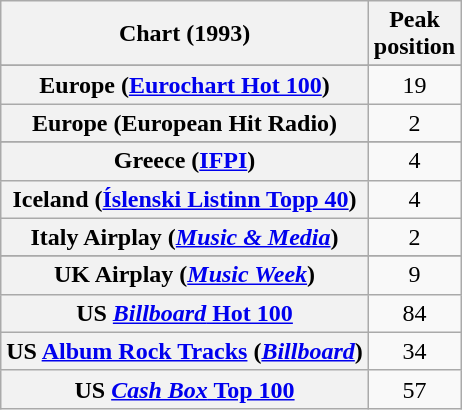<table class="wikitable sortable plainrowheaders" style="text-align:center">
<tr>
<th>Chart (1993)</th>
<th>Peak<br>position</th>
</tr>
<tr>
</tr>
<tr>
</tr>
<tr>
</tr>
<tr>
</tr>
<tr>
<th scope="row">Europe (<a href='#'>Eurochart Hot 100</a>)</th>
<td>19</td>
</tr>
<tr>
<th scope="row">Europe (European Hit Radio)</th>
<td>2</td>
</tr>
<tr>
</tr>
<tr>
</tr>
<tr>
<th scope="row">Greece (<a href='#'>IFPI</a>)</th>
<td>4</td>
</tr>
<tr>
<th scope="row">Iceland (<a href='#'>Íslenski Listinn Topp 40</a>)</th>
<td>4</td>
</tr>
<tr>
<th scope="row">Italy Airplay (<em><a href='#'>Music & Media</a></em>)</th>
<td>2</td>
</tr>
<tr>
</tr>
<tr>
</tr>
<tr>
</tr>
<tr>
</tr>
<tr>
</tr>
<tr>
</tr>
<tr>
</tr>
<tr>
<th scope="row">UK Airplay (<em><a href='#'>Music Week</a></em>)</th>
<td>9</td>
</tr>
<tr>
<th scope="row">US <a href='#'><em>Billboard</em> Hot 100</a></th>
<td>84</td>
</tr>
<tr>
<th scope="row">US <a href='#'>Album Rock Tracks</a> (<em><a href='#'>Billboard</a></em>)</th>
<td>34</td>
</tr>
<tr>
<th scope="row">US <a href='#'><em>Cash Box</em> Top 100</a></th>
<td>57</td>
</tr>
</table>
